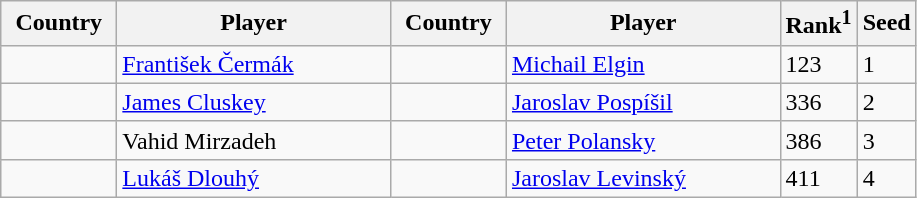<table class="sortable wikitable">
<tr>
<th width="70">Country</th>
<th width="175">Player</th>
<th width="70">Country</th>
<th width="175">Player</th>
<th>Rank<sup>1</sup></th>
<th>Seed</th>
</tr>
<tr>
<td></td>
<td><a href='#'>František Čermák</a></td>
<td></td>
<td><a href='#'>Michail Elgin</a></td>
<td>123</td>
<td>1</td>
</tr>
<tr>
<td></td>
<td><a href='#'>James Cluskey</a></td>
<td></td>
<td><a href='#'>Jaroslav Pospíšil</a></td>
<td>336</td>
<td>2</td>
</tr>
<tr>
<td></td>
<td>Vahid Mirzadeh</td>
<td></td>
<td><a href='#'>Peter Polansky</a></td>
<td>386</td>
<td>3</td>
</tr>
<tr>
<td></td>
<td><a href='#'>Lukáš Dlouhý</a></td>
<td></td>
<td><a href='#'>Jaroslav Levinský</a></td>
<td>411</td>
<td>4</td>
</tr>
</table>
